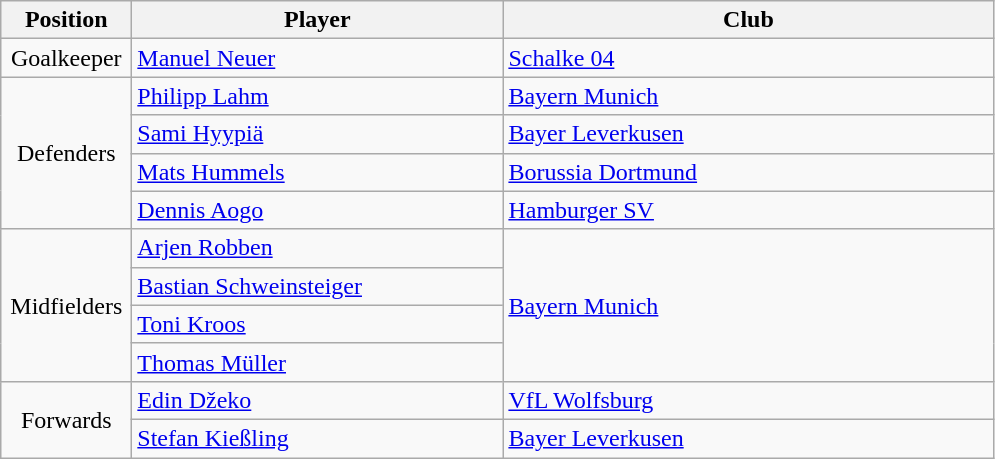<table class="wikitable">
<tr>
<th style="width:5em">Position</th>
<th style="width:15em">Player</th>
<th style="width:20em">Club</th>
</tr>
<tr>
<td style="text-align:center">Goalkeeper</td>
<td> <a href='#'>Manuel Neuer</a></td>
<td><a href='#'>Schalke 04</a></td>
</tr>
<tr>
<td rowspan="4" style="text-align:center">Defenders</td>
<td> <a href='#'>Philipp Lahm</a></td>
<td><a href='#'>Bayern Munich</a></td>
</tr>
<tr>
<td> <a href='#'>Sami Hyypiä</a></td>
<td><a href='#'>Bayer Leverkusen</a></td>
</tr>
<tr>
<td> <a href='#'>Mats Hummels</a></td>
<td><a href='#'>Borussia Dortmund</a></td>
</tr>
<tr>
<td> <a href='#'>Dennis Aogo</a></td>
<td><a href='#'>Hamburger SV</a></td>
</tr>
<tr>
<td rowspan="4" style="text-align:center">Midfielders</td>
<td> <a href='#'>Arjen Robben</a></td>
<td rowspan=4><a href='#'>Bayern Munich</a></td>
</tr>
<tr>
<td> <a href='#'>Bastian Schweinsteiger</a></td>
</tr>
<tr>
<td> <a href='#'>Toni Kroos</a></td>
</tr>
<tr>
<td> <a href='#'>Thomas Müller</a></td>
</tr>
<tr>
<td rowspan="2" style="text-align:center">Forwards</td>
<td> <a href='#'>Edin Džeko</a></td>
<td><a href='#'>VfL Wolfsburg</a></td>
</tr>
<tr>
<td> <a href='#'>Stefan Kießling</a></td>
<td><a href='#'>Bayer Leverkusen</a></td>
</tr>
</table>
